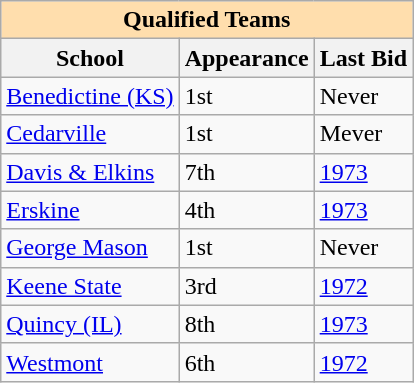<table class="wikitable">
<tr>
<th colspan="5" style="background:#ffdead;">Qualified Teams</th>
</tr>
<tr>
<th>School</th>
<th>Appearance</th>
<th>Last Bid</th>
</tr>
<tr>
<td><a href='#'>Benedictine (KS)</a></td>
<td>1st</td>
<td>Never</td>
</tr>
<tr>
<td><a href='#'>Cedarville</a></td>
<td>1st</td>
<td>Mever</td>
</tr>
<tr>
<td><a href='#'>Davis & Elkins</a></td>
<td>7th</td>
<td><a href='#'>1973</a></td>
</tr>
<tr>
<td><a href='#'>Erskine</a></td>
<td>4th</td>
<td><a href='#'>1973</a></td>
</tr>
<tr>
<td><a href='#'>George Mason</a></td>
<td>1st</td>
<td>Never</td>
</tr>
<tr>
<td><a href='#'>Keene State</a></td>
<td>3rd</td>
<td><a href='#'>1972</a></td>
</tr>
<tr>
<td><a href='#'>Quincy (IL)</a></td>
<td>8th</td>
<td><a href='#'>1973</a></td>
</tr>
<tr>
<td><a href='#'>Westmont</a></td>
<td>6th</td>
<td><a href='#'>1972</a></td>
</tr>
</table>
